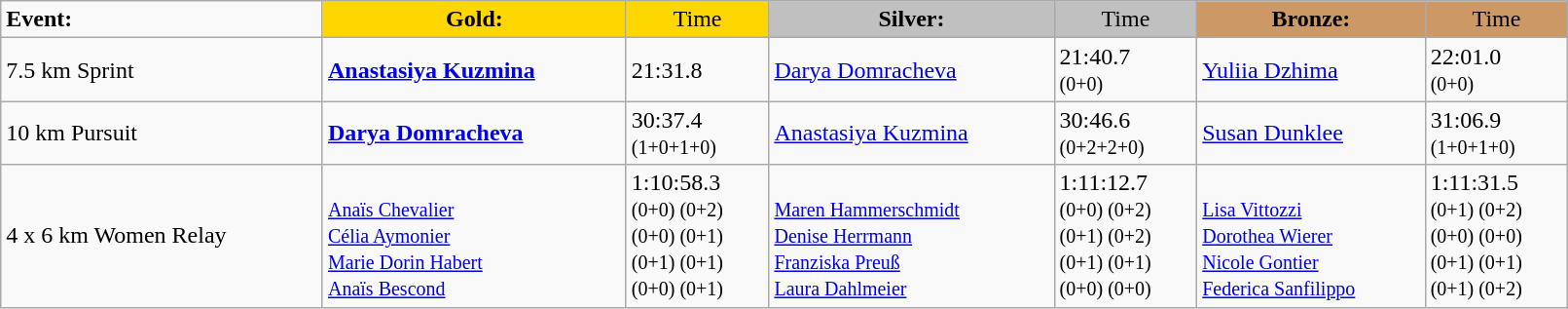<table class="wikitable" width=85%>
<tr>
<td><strong>Event:</strong></td>
<td style="text-align:center;background-color:gold;"><strong>Gold:</strong></td>
<td style="text-align:center;background-color:gold;">Time</td>
<td style="text-align:center;background-color:silver;"><strong>Silver:</strong></td>
<td style="text-align:center;background-color:silver;">Time</td>
<td style="text-align:center;background-color:#CC9966;"><strong>Bronze:</strong></td>
<td style="text-align:center;background-color:#CC9966;">Time</td>
</tr>
<tr>
<td>7.5 km Sprint<br> </td>
<td><strong><a href='#'>Anastasiya Kuzmina</a></strong><br></td>
<td>21:31.8 <br> </td>
<td><a href='#'>Darya Domracheva</a><br><small></small></td>
<td>21:40.7<br><small>(0+0)</small></td>
<td><a href='#'>Yuliia Dzhima</a><br><small></small></td>
<td>22:01.0<br><small>(0+0)</small></td>
</tr>
<tr>
<td>10 km Pursuit<br></td>
<td><strong><a href='#'>Darya Domracheva</a></strong><br><small></small></td>
<td>30:37.4<br><small>(1+0+1+0)</small></td>
<td><a href='#'>Anastasiya Kuzmina</a><br><small></small></td>
<td>30:46.6<br><small>(0+2+2+0)</small></td>
<td><a href='#'>Susan Dunklee</a><br><small></small></td>
<td>31:06.9<br><small>(1+0+1+0)</small></td>
</tr>
<tr>
<td>4 x 6 km Women Relay<br></td>
<td><strong></strong><br><small><a href='#'>Anaïs Chevalier</a><br><a href='#'>Célia Aymonier</a><br><a href='#'>Marie Dorin Habert</a><br><a href='#'>Anaïs Bescond</a></small></td>
<td>1:10:58.3<br><small>(0+0) (0+2)<br>(0+0) (0+1)<br>(0+1) (0+1)<br>(0+0) (0+1)<br></small></td>
<td><br><small><a href='#'>Maren Hammerschmidt</a><br><a href='#'>Denise Herrmann</a><br><a href='#'>Franziska Preuß</a><br><a href='#'>Laura Dahlmeier</a></small></td>
<td>1:11:12.7<br><small>(0+0) (0+2)<br>(0+1) (0+2)<br>(0+1) (0+1)<br>(0+0) (0+0)<br></small></td>
<td><br><small><a href='#'>Lisa Vittozzi</a><br><a href='#'>Dorothea Wierer</a><br><a href='#'>Nicole Gontier</a><br><a href='#'>Federica Sanfilippo</a></small></td>
<td>1:11:31.5<br><small>(0+1) (0+2)<br>(0+0) (0+0)<br>(0+1) (0+1)<br>(0+1) (0+2)</small></td>
</tr>
</table>
